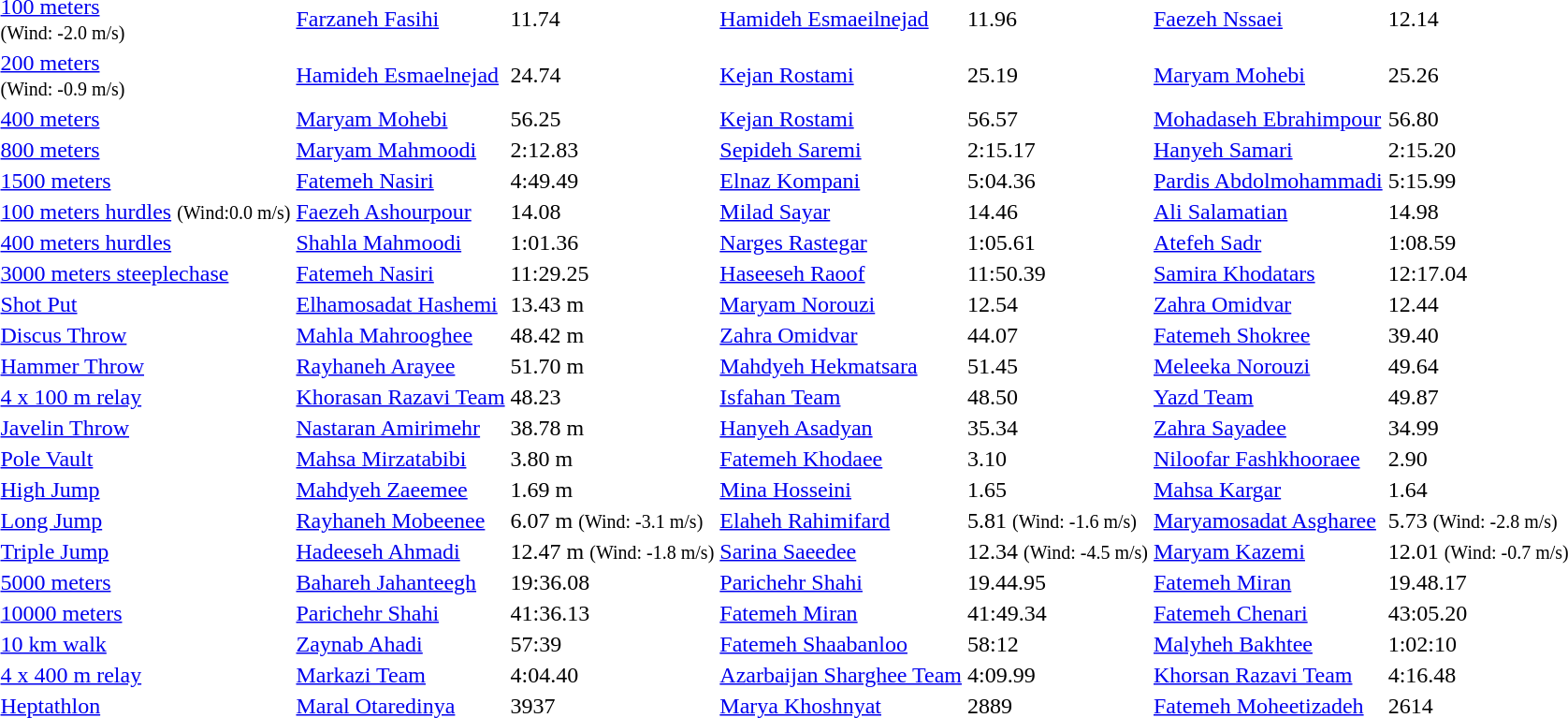<table>
<tr>
<td><a href='#'>100 meters</a><br> <small>(Wind: -2.0 m/s)</small></td>
<td><a href='#'>Farzaneh Fasihi</a></td>
<td>11.74</td>
<td><a href='#'>Hamideh Esmaeilnejad</a></td>
<td>11.96</td>
<td><a href='#'>Faezeh Nssaei</a></td>
<td>12.14</td>
</tr>
<tr>
<td><a href='#'>200 meters</a><br> <small>(Wind: -0.9 m/s)</small></td>
<td><a href='#'>Hamideh Esmaelnejad</a></td>
<td>24.74</td>
<td><a href='#'>Kejan Rostami</a></td>
<td>25.19</td>
<td><a href='#'>Maryam Mohebi</a></td>
<td>25.26</td>
</tr>
<tr>
<td><a href='#'>400 meters</a></td>
<td><a href='#'>Maryam Mohebi</a></td>
<td>56.25</td>
<td><a href='#'>Kejan Rostami</a></td>
<td>56.57</td>
<td><a href='#'>Mohadaseh Ebrahimpour</a></td>
<td>56.80</td>
</tr>
<tr>
<td><a href='#'>800 meters</a></td>
<td><a href='#'>Maryam Mahmoodi</a></td>
<td>2:12.83</td>
<td><a href='#'>Sepideh Saremi</a></td>
<td>2:15.17</td>
<td><a href='#'>Hanyeh Samari</a></td>
<td>2:15.20</td>
</tr>
<tr>
<td><a href='#'>1500 meters</a></td>
<td><a href='#'>Fatemeh Nasiri</a></td>
<td>4:49.49</td>
<td><a href='#'>Elnaz Kompani</a></td>
<td>5:04.36</td>
<td><a href='#'>Pardis Abdolmohammadi</a></td>
<td>5:15.99</td>
</tr>
<tr>
<td><a href='#'>100 meters hurdles</a> <small>(Wind:0.0 m/s)</small></td>
<td><a href='#'>Faezeh Ashourpour</a></td>
<td>14.08</td>
<td><a href='#'>Milad Sayar</a></td>
<td>14.46</td>
<td><a href='#'>Ali Salamatian</a></td>
<td>14.98</td>
</tr>
<tr>
<td><a href='#'>400 meters hurdles</a></td>
<td><a href='#'>Shahla Mahmoodi</a></td>
<td>1:01.36</td>
<td><a href='#'>Narges Rastegar</a></td>
<td>1:05.61</td>
<td><a href='#'>Atefeh Sadr</a></td>
<td>1:08.59</td>
</tr>
<tr>
<td><a href='#'>3000 meters steeplechase</a></td>
<td><a href='#'>Fatemeh Nasiri</a></td>
<td>11:29.25</td>
<td><a href='#'>Haseeseh Raoof</a></td>
<td>11:50.39</td>
<td><a href='#'>Samira Khodatars</a></td>
<td>12:17.04</td>
</tr>
<tr>
<td><a href='#'>Shot Put</a></td>
<td><a href='#'>Elhamosadat Hashemi</a></td>
<td>13.43 m</td>
<td><a href='#'>Maryam Norouzi</a></td>
<td>12.54</td>
<td><a href='#'>Zahra Omidvar</a></td>
<td>12.44</td>
</tr>
<tr>
<td><a href='#'>Discus Throw</a></td>
<td><a href='#'>Mahla Mahrooghee</a></td>
<td>48.42 m</td>
<td><a href='#'>Zahra Omidvar</a></td>
<td>44.07</td>
<td><a href='#'>Fatemeh Shokree</a></td>
<td>39.40</td>
</tr>
<tr>
<td><a href='#'>Hammer Throw</a></td>
<td><a href='#'>Rayhaneh Arayee</a></td>
<td>51.70 m</td>
<td><a href='#'>Mahdyeh Hekmatsara</a></td>
<td>51.45</td>
<td><a href='#'>Meleeka Norouzi</a></td>
<td>49.64</td>
</tr>
<tr>
<td><a href='#'>4 x 100 m relay</a></td>
<td><a href='#'>Khorasan Razavi Team</a></td>
<td>48.23</td>
<td><a href='#'>Isfahan Team</a></td>
<td>48.50</td>
<td><a href='#'>Yazd Team</a></td>
<td>49.87</td>
</tr>
<tr>
<td><a href='#'>Javelin Throw</a></td>
<td><a href='#'>Nastaran Amirimehr</a></td>
<td>38.78 m</td>
<td><a href='#'>Hanyeh Asadyan</a></td>
<td>35.34</td>
<td><a href='#'>Zahra Sayadee</a></td>
<td>34.99</td>
</tr>
<tr>
<td><a href='#'>Pole Vault</a></td>
<td><a href='#'>Mahsa Mirzatabibi</a></td>
<td>3.80 m</td>
<td><a href='#'>Fatemeh Khodaee</a></td>
<td>3.10</td>
<td><a href='#'>Niloofar Fashkhooraee</a></td>
<td>2.90</td>
</tr>
<tr>
<td><a href='#'>High Jump</a></td>
<td><a href='#'>Mahdyeh Zaeemee</a></td>
<td>1.69 m</td>
<td><a href='#'>Mina Hosseini</a></td>
<td>1.65</td>
<td><a href='#'>Mahsa Kargar</a></td>
<td>1.64</td>
</tr>
<tr>
<td><a href='#'>Long Jump</a></td>
<td><a href='#'>Rayhaneh Mobeenee</a></td>
<td>6.07 m <small>(Wind: -3.1 m/s)</small></td>
<td><a href='#'>Elaheh Rahimifard</a></td>
<td>5.81 <small>(Wind: -1.6 m/s)</small></td>
<td><a href='#'>Maryamosadat Asgharee</a></td>
<td>5.73 <small>(Wind: -2.8 m/s)</small></td>
</tr>
<tr>
<td><a href='#'>Triple Jump</a></td>
<td><a href='#'>Hadeeseh Ahmadi</a></td>
<td>12.47 m <small>(Wind: -1.8 m/s)</small></td>
<td><a href='#'>Sarina Saeedee</a></td>
<td>12.34 <small>(Wind: -4.5 m/s)</small></td>
<td><a href='#'>Maryam Kazemi</a></td>
<td>12.01 <small>(Wind: -0.7 m/s)</small></td>
</tr>
<tr>
<td><a href='#'>5000 meters</a></td>
<td><a href='#'>Bahareh Jahanteegh</a></td>
<td>19:36.08</td>
<td><a href='#'>Parichehr Shahi</a></td>
<td>19.44.95</td>
<td><a href='#'>Fatemeh Miran</a></td>
<td>19.48.17</td>
</tr>
<tr>
<td><a href='#'>10000 meters</a></td>
<td><a href='#'>Parichehr Shahi</a></td>
<td>41:36.13</td>
<td><a href='#'>Fatemeh Miran</a></td>
<td>41:49.34</td>
<td><a href='#'>Fatemeh Chenari</a></td>
<td>43:05.20</td>
</tr>
<tr>
<td><a href='#'>10 km walk</a></td>
<td><a href='#'>Zaynab Ahadi</a></td>
<td>57:39</td>
<td><a href='#'>Fatemeh Shaabanloo</a></td>
<td>58:12</td>
<td><a href='#'>Malyheh Bakhtee</a></td>
<td>1:02:10</td>
</tr>
<tr>
<td><a href='#'>4 x 400 m relay</a></td>
<td><a href='#'>Markazi Team</a></td>
<td>4:04.40</td>
<td><a href='#'>Azarbaijan Sharghee Team</a></td>
<td>4:09.99</td>
<td><a href='#'>Khorsan Razavi Team</a></td>
<td>4:16.48</td>
</tr>
<tr>
<td><a href='#'>Heptathlon</a></td>
<td><a href='#'>Maral Otaredinya</a></td>
<td>3937</td>
<td><a href='#'>Marya Khoshnyat</a></td>
<td>2889</td>
<td><a href='#'>Fatemeh Moheetizadeh</a></td>
<td>2614</td>
</tr>
</table>
